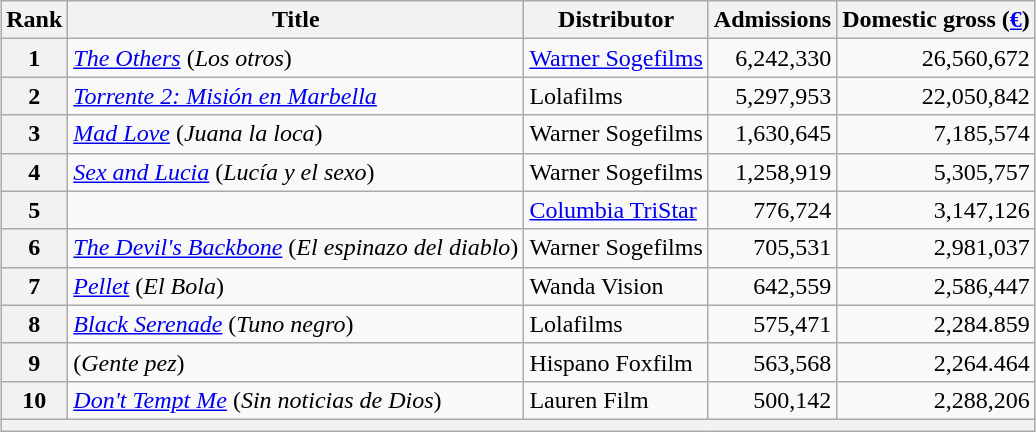<table class="wikitable" style="margin:1em auto;">
<tr>
<th>Rank</th>
<th>Title</th>
<th>Distributor</th>
<th>Admissions</th>
<th>Domestic gross (<a href='#'>€</a>)</th>
</tr>
<tr>
<th align = "center">1</th>
<td><em><a href='#'>The Others</a></em> (<em>Los otros</em>)</td>
<td><a href='#'>Warner Sogefilms</a></td>
<td align = "right">6,242,330</td>
<td align = "right">26,560,672</td>
</tr>
<tr>
<th align = "center">2</th>
<td><em><a href='#'>Torrente 2: Misión en Marbella</a></em></td>
<td>Lolafilms</td>
<td align = "right">5,297,953</td>
<td align = "right">22,050,842</td>
</tr>
<tr>
<th align = "center">3</th>
<td><em><a href='#'>Mad Love</a></em> (<em>Juana la loca</em>)</td>
<td>Warner Sogefilms</td>
<td align = "right">1,630,645</td>
<td align = "right">7,185,574</td>
</tr>
<tr>
<th align = "center">4</th>
<td><em><a href='#'>Sex and Lucia</a></em> (<em>Lucía y el sexo</em>)</td>
<td>Warner Sogefilms</td>
<td align = "right">1,258,919</td>
<td align = "right">5,305,757</td>
</tr>
<tr>
<th align = "center">5</th>
<td><em></em></td>
<td><a href='#'>Columbia TriStar</a></td>
<td align = "right">776,724</td>
<td align = "right">3,147,126</td>
</tr>
<tr>
<th align = "center">6</th>
<td><em><a href='#'>The Devil's Backbone</a></em> (<em>El espinazo del diablo</em>)</td>
<td>Warner Sogefilms</td>
<td align = "right">705,531</td>
<td align = "right">2,981,037</td>
</tr>
<tr>
<th align = "center">7</th>
<td><em><a href='#'>Pellet</a></em> (<em>El Bola</em>) </td>
<td>Wanda Vision</td>
<td align = "right">642,559</td>
<td align = "right">2,586,447</td>
</tr>
<tr>
<th align = "center">8</th>
<td><em><a href='#'>Black Serenade</a></em> (<em>Tuno negro</em>)</td>
<td>Lolafilms</td>
<td align = "right">575,471</td>
<td align = "right">2,284.859</td>
</tr>
<tr>
<th align = "center">9</th>
<td><em></em> (<em>Gente pez</em>)</td>
<td>Hispano Foxfilm</td>
<td align = "right">563,568</td>
<td align = "right">2,264.464</td>
</tr>
<tr>
<th align = "center">10</th>
<td><em><a href='#'>Don't Tempt Me</a></em> (<em>Sin noticias de Dios</em>)</td>
<td>Lauren Film</td>
<td align = "right">500,142</td>
<td align = "right">2,288,206</td>
</tr>
<tr>
<th align = "center" colspan = "5"></th>
</tr>
</table>
